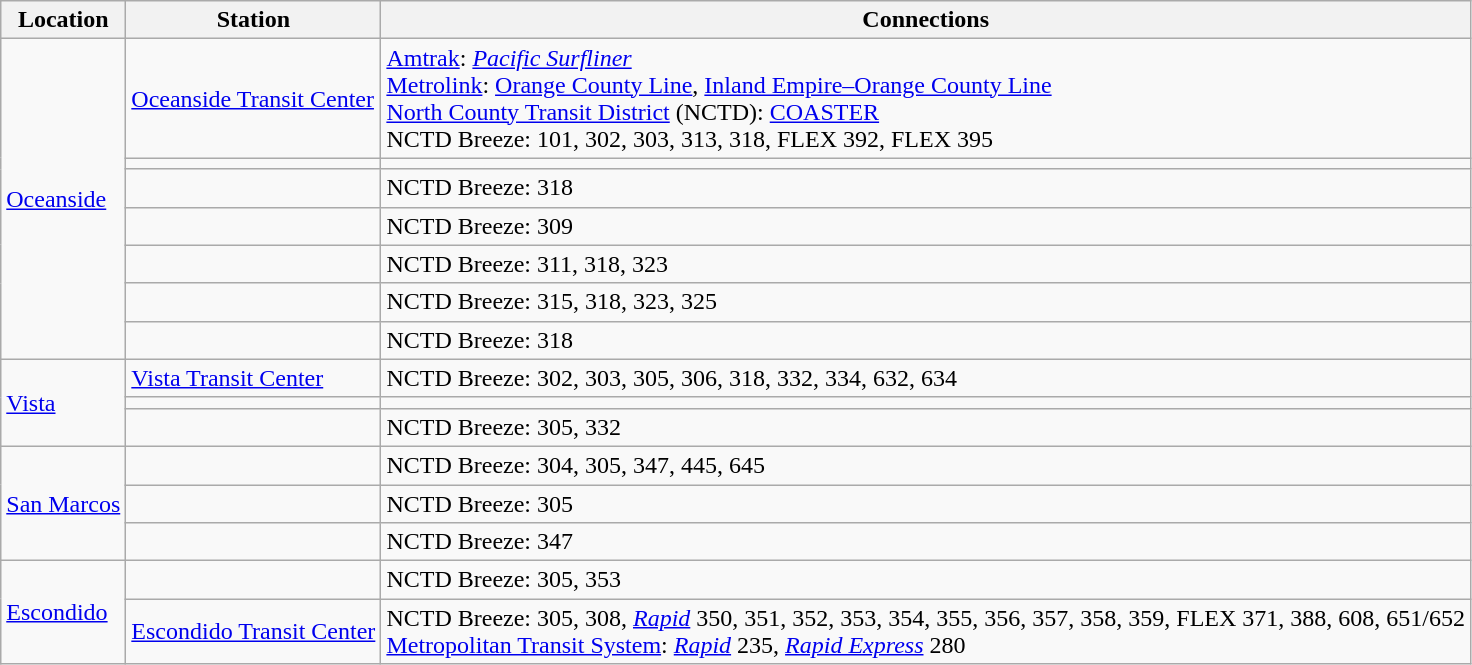<table class="wikitable">
<tr>
<th>Location</th>
<th>Station</th>
<th>Connections</th>
</tr>
<tr>
<td rowspan=7><a href='#'>Oceanside</a></td>
<td><a href='#'>Oceanside Transit Center</a></td>
<td> <a href='#'>Amtrak</a>: <em><a href='#'>Pacific Surfliner</a></em><br> <a href='#'>Metrolink</a>: <a href='#'>Orange County Line</a>, <a href='#'>Inland Empire–Orange County Line</a><br> <a href='#'>North County Transit District</a> (NCTD): <a href='#'>COASTER</a><br> NCTD Breeze: 101, 302, 303, 313, 318, FLEX 392, FLEX 395<br></td>
</tr>
<tr>
<td></td>
<td></td>
</tr>
<tr>
<td></td>
<td> NCTD Breeze: 318</td>
</tr>
<tr>
<td></td>
<td> NCTD Breeze: 309</td>
</tr>
<tr>
<td></td>
<td> NCTD Breeze: 311, 318, 323</td>
</tr>
<tr>
<td></td>
<td> NCTD Breeze: 315, 318, 323, 325</td>
</tr>
<tr>
<td></td>
<td> NCTD Breeze: 318</td>
</tr>
<tr>
<td rowspan=3><a href='#'>Vista</a></td>
<td><a href='#'>Vista Transit Center</a></td>
<td> NCTD Breeze: 302, 303, 305, 306, 318, 332, 334, 632, 634</td>
</tr>
<tr>
<td></td>
<td></td>
</tr>
<tr>
<td></td>
<td> NCTD Breeze: 305, 332</td>
</tr>
<tr>
<td rowspan=3><a href='#'>San Marcos</a></td>
<td></td>
<td> NCTD Breeze: 304, 305, 347, 445, 645</td>
</tr>
<tr>
<td></td>
<td> NCTD Breeze: 305</td>
</tr>
<tr>
<td></td>
<td> NCTD Breeze: 347</td>
</tr>
<tr>
<td rowspan=2><a href='#'>Escondido</a></td>
<td></td>
<td> NCTD Breeze: 305, 353</td>
</tr>
<tr>
<td><a href='#'>Escondido Transit Center</a></td>
<td> NCTD Breeze: 305, 308, <em><a href='#'>Rapid</a></em> 350, 351, 352, 353, 354, 355, 356, 357, 358, 359, FLEX 371, 388, 608, 651/652<br> <a href='#'>Metropolitan Transit System</a>: <em><a href='#'>Rapid</a></em> 235, <em><a href='#'>Rapid Express</a></em> 280<br></td>
</tr>
</table>
